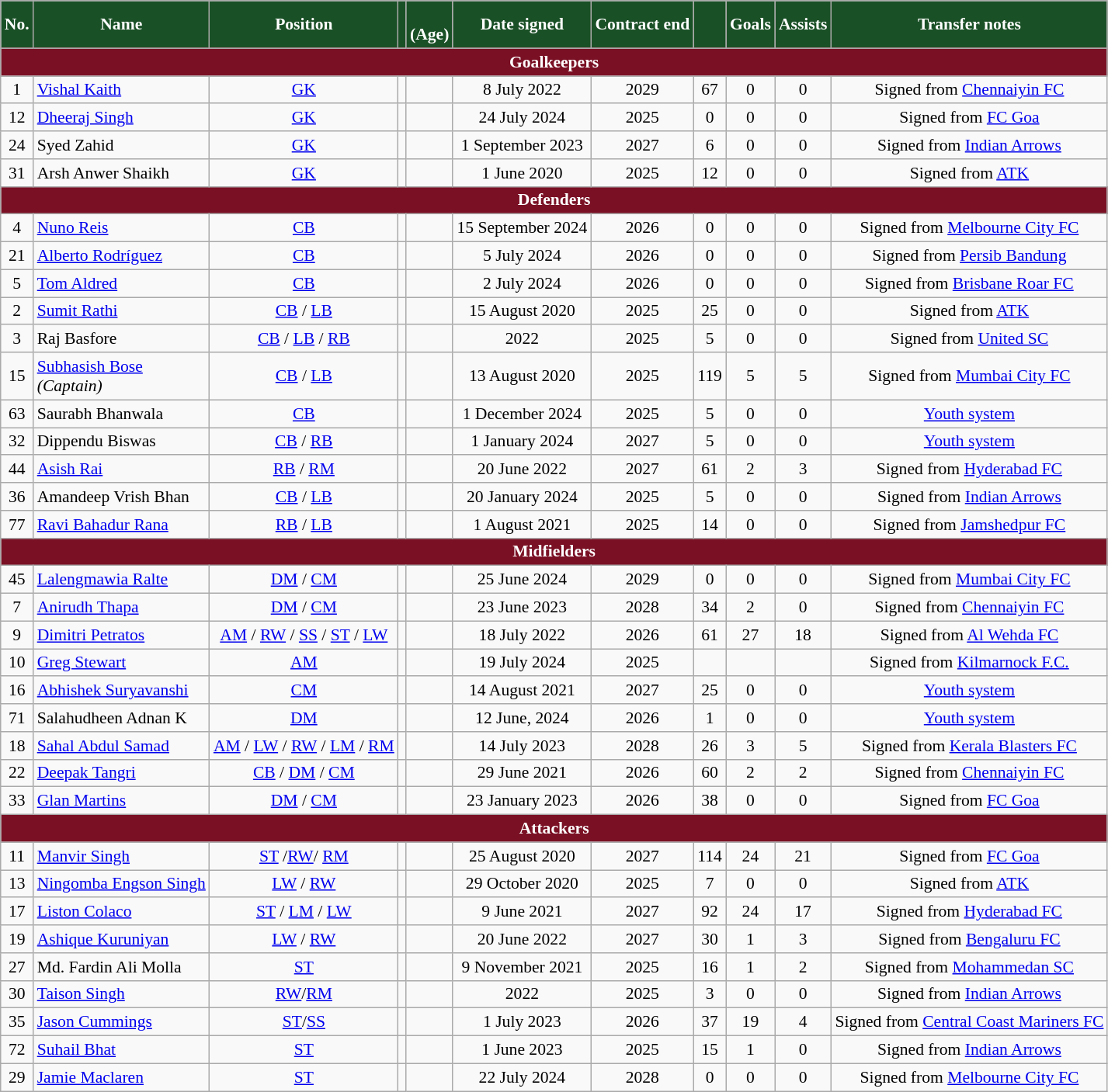<table class="wikitable sortable" style="text-align:center; font-size:90%;">
<tr>
<th style="background:#1A5026; color:white; text-align:center;">No.</th>
<th style="background:#1A5026; color:white; text-align:center;">Name</th>
<th style="background:#1A5026; color:white; text-align:center;">Position</th>
<th style="background:#1A5026; color:white; text-align:center;"></th>
<th style="background:#1A5026; color: white; text-align: center;"><br>(Age)</th>
<th style="background:#1A5026; color: white; text-align: center;">Date signed</th>
<th style="background:#1A5026; color: white; text-align: center;">Contract end</th>
<th style="background:#1A5026; color: white; text-align: center;"></th>
<th style="background:#1A5026; color: white; text-align: center;">Goals</th>
<th style="background:#1A5026; color: white; text-align: center;">Assists</th>
<th style="background:#1A5026; color: white; text-align: center;">Transfer notes</th>
</tr>
<tr>
<th colspan="11" style="background:#7a1024; color:white; text-align:center;">Goalkeepers</th>
</tr>
<tr>
<td>1</td>
<td align=left><a href='#'>Vishal Kaith</a></td>
<td><a href='#'>GK</a></td>
<td></td>
<td></td>
<td>8 July 2022</td>
<td>2029</td>
<td>67</td>
<td>0</td>
<td>0</td>
<td>Signed from <a href='#'>Chennaiyin FC</a></td>
</tr>
<tr>
<td>12</td>
<td align=left><a href='#'>Dheeraj Singh</a></td>
<td><a href='#'>GK</a></td>
<td></td>
<td></td>
<td>24 July 2024</td>
<td>2025</td>
<td>0</td>
<td>0</td>
<td>0</td>
<td>Signed from <a href='#'>FC Goa</a></td>
</tr>
<tr>
<td>24</td>
<td align=left>Syed Zahid</td>
<td><a href='#'>GK</a></td>
<td></td>
<td></td>
<td>1 September 2023</td>
<td>2027</td>
<td>6</td>
<td>0</td>
<td>0</td>
<td>Signed from <a href='#'>Indian Arrows</a></td>
</tr>
<tr>
<td>31</td>
<td align="left">Arsh Anwer Shaikh</td>
<td><a href='#'>GK</a></td>
<td></td>
<td></td>
<td>1 June 2020</td>
<td>2025</td>
<td>12</td>
<td>0</td>
<td>0</td>
<td>Signed from <a href='#'>ATK</a></td>
</tr>
<tr>
<th colspan="11" style="background:#7a1024; color:white; text-align:center;">Defenders</th>
</tr>
<tr>
<td>4</td>
<td align=left><a href='#'>Nuno Reis</a></td>
<td><a href='#'>CB</a></td>
<td></td>
<td></td>
<td>15 September 2024</td>
<td>2026</td>
<td>0</td>
<td>0</td>
<td>0</td>
<td>Signed from <a href='#'>Melbourne City FC</a></td>
</tr>
<tr>
<td>21</td>
<td align=left><a href='#'>Alberto Rodríguez</a></td>
<td><a href='#'>CB</a></td>
<td></td>
<td></td>
<td>5 July 2024</td>
<td>2026</td>
<td>0</td>
<td>0</td>
<td>0</td>
<td>Signed from <a href='#'>Persib Bandung</a></td>
</tr>
<tr>
<td>5</td>
<td align=left><a href='#'>Tom Aldred</a></td>
<td><a href='#'>CB</a></td>
<td></td>
<td></td>
<td>2 July 2024</td>
<td>2026</td>
<td>0</td>
<td>0</td>
<td>0</td>
<td>Signed from <a href='#'>Brisbane Roar FC</a></td>
</tr>
<tr>
<td>2</td>
<td align=left><a href='#'>Sumit Rathi</a></td>
<td><a href='#'>CB</a> / <a href='#'>LB</a></td>
<td></td>
<td></td>
<td>15 August 2020</td>
<td>2025</td>
<td>25</td>
<td>0</td>
<td>0</td>
<td>Signed from <a href='#'>ATK</a></td>
</tr>
<tr>
<td>3</td>
<td align=left>Raj Basfore</td>
<td><a href='#'>CB</a> / <a href='#'>LB</a> / <a href='#'>RB</a></td>
<td></td>
<td></td>
<td>2022</td>
<td>2025</td>
<td>5</td>
<td>0</td>
<td>0</td>
<td>Signed from <a href='#'>United SC</a></td>
</tr>
<tr>
<td>15</td>
<td align=left><a href='#'>Subhasish Bose</a><br><em>(Captain)</em></td>
<td><a href='#'>CB</a> / <a href='#'>LB</a></td>
<td></td>
<td></td>
<td>13 August 2020</td>
<td>2025</td>
<td>119</td>
<td>5</td>
<td>5</td>
<td>Signed from <a href='#'>Mumbai City FC</a></td>
</tr>
<tr>
<td>63</td>
<td align=left>Saurabh Bhanwala</td>
<td><a href='#'>CB</a></td>
<td></td>
<td></td>
<td>1 December 2024</td>
<td>2025</td>
<td>5</td>
<td>0</td>
<td>0</td>
<td><a href='#'>Youth system</a></td>
</tr>
<tr>
<td>32</td>
<td align=left>Dippendu Biswas</td>
<td><a href='#'>CB</a> / <a href='#'>RB</a></td>
<td></td>
<td></td>
<td>1 January 2024</td>
<td>2027</td>
<td>5</td>
<td>0</td>
<td>0</td>
<td><a href='#'>Youth system</a></td>
</tr>
<tr>
<td>44</td>
<td align=left><a href='#'>Asish Rai</a></td>
<td><a href='#'>RB</a> / <a href='#'>RM</a></td>
<td></td>
<td></td>
<td>20 June 2022</td>
<td>2027</td>
<td>61</td>
<td>2</td>
<td>3</td>
<td>Signed from <a href='#'>Hyderabad FC</a></td>
</tr>
<tr>
<td>36</td>
<td align=left>Amandeep Vrish Bhan</td>
<td><a href='#'>CB</a> / <a href='#'>LB</a></td>
<td></td>
<td></td>
<td>20 January 2024</td>
<td>2025</td>
<td>5</td>
<td>0</td>
<td>0</td>
<td>Signed from <a href='#'>Indian Arrows</a></td>
</tr>
<tr>
<td>77</td>
<td align=left><a href='#'>Ravi Bahadur Rana</a></td>
<td><a href='#'>RB</a> / <a href='#'>LB</a></td>
<td></td>
<td></td>
<td>1 August 2021</td>
<td>2025</td>
<td>14</td>
<td>0</td>
<td>0</td>
<td>Signed from <a href='#'>Jamshedpur FC</a></td>
</tr>
<tr>
<th colspan="11" style="background:#7a1024; color:white; text-align:center;">Midfielders</th>
</tr>
<tr>
<td>45</td>
<td align=left><a href='#'>Lalengmawia Ralte</a></td>
<td><a href='#'>DM</a> / <a href='#'>CM</a></td>
<td></td>
<td></td>
<td>25 June 2024</td>
<td>2029</td>
<td>0</td>
<td>0</td>
<td>0</td>
<td>Signed from <a href='#'>Mumbai City FC</a></td>
</tr>
<tr>
<td>7</td>
<td align=left><a href='#'>Anirudh Thapa</a></td>
<td><a href='#'>DM</a> / <a href='#'>CM</a></td>
<td></td>
<td></td>
<td>23 June 2023</td>
<td>2028</td>
<td>34</td>
<td>2</td>
<td>0</td>
<td>Signed from <a href='#'>Chennaiyin FC</a></td>
</tr>
<tr>
<td>9</td>
<td align=left><a href='#'>Dimitri Petratos</a></td>
<td><a href='#'>AM</a> / <a href='#'>RW</a> / <a href='#'>SS</a> / <a href='#'>ST</a> / <a href='#'>LW</a></td>
<td></td>
<td></td>
<td>18 July 2022</td>
<td>2026</td>
<td>61</td>
<td>27</td>
<td>18</td>
<td>Signed from <a href='#'>Al Wehda FC</a></td>
</tr>
<tr>
<td>10</td>
<td align=left><a href='#'>Greg Stewart</a></td>
<td><a href='#'>AM</a></td>
<td></td>
<td></td>
<td>19 July 2024</td>
<td>2025</td>
<td></td>
<td></td>
<td></td>
<td>Signed from <a href='#'>Kilmarnock F.C.</a></td>
</tr>
<tr>
<td>16</td>
<td align=left><a href='#'>Abhishek Suryavanshi</a></td>
<td><a href='#'>CM</a></td>
<td></td>
<td></td>
<td>14 August 2021</td>
<td>2027</td>
<td>25</td>
<td>0</td>
<td>0</td>
<td><a href='#'>Youth system</a></td>
</tr>
<tr>
<td>71</td>
<td align=left>Salahudheen Adnan K</td>
<td><a href='#'>DM</a></td>
<td></td>
<td></td>
<td>12 June, 2024</td>
<td>2026</td>
<td>1</td>
<td>0</td>
<td>0</td>
<td><a href='#'>Youth system</a></td>
</tr>
<tr>
<td>18</td>
<td align="left"><a href='#'>Sahal Abdul Samad</a></td>
<td><a href='#'>AM</a> / <a href='#'>LW</a> / <a href='#'>RW</a> / <a href='#'>LM</a> / <a href='#'>RM</a></td>
<td></td>
<td></td>
<td>14 July 2023</td>
<td>2028</td>
<td>26</td>
<td>3</td>
<td>5</td>
<td>Signed from <a href='#'>Kerala Blasters FC</a></td>
</tr>
<tr>
<td>22</td>
<td align=left><a href='#'>Deepak Tangri </a></td>
<td><a href='#'>CB</a> / <a href='#'>DM</a> / <a href='#'>CM</a></td>
<td></td>
<td></td>
<td>29 June 2021</td>
<td>2026</td>
<td>60</td>
<td>2</td>
<td>2</td>
<td>Signed from <a href='#'>Chennaiyin FC </a></td>
</tr>
<tr>
<td>33</td>
<td align=left><a href='#'>Glan Martins</a></td>
<td><a href='#'>DM</a> / <a href='#'>CM</a></td>
<td></td>
<td></td>
<td>23 January 2023</td>
<td>2026</td>
<td>38</td>
<td>0</td>
<td>0</td>
<td>Signed from <a href='#'>FC Goa</a></td>
</tr>
<tr>
<th colspan="11" style="background:#7a1024; color:white; text-align:center;">Attackers</th>
</tr>
<tr>
<td>11</td>
<td align=left><a href='#'>Manvir Singh</a></td>
<td><a href='#'>ST</a> /<a href='#'>RW</a>/ <a href='#'>RM</a></td>
<td></td>
<td></td>
<td>25 August 2020</td>
<td>2027</td>
<td>114</td>
<td>24</td>
<td>21</td>
<td>Signed from <a href='#'>FC Goa</a></td>
</tr>
<tr>
<td>13</td>
<td align=left><a href='#'>Ningomba Engson Singh</a></td>
<td><a href='#'>LW</a> / <a href='#'>RW</a></td>
<td></td>
<td></td>
<td>29 October 2020</td>
<td>2025</td>
<td>7</td>
<td>0</td>
<td>0</td>
<td>Signed from <a href='#'>ATK</a></td>
</tr>
<tr>
<td>17</td>
<td align=left><a href='#'>Liston Colaco</a></td>
<td><a href='#'>ST</a> / <a href='#'>LM</a> / <a href='#'>LW</a></td>
<td></td>
<td></td>
<td>9 June 2021</td>
<td>2027</td>
<td>92</td>
<td>24</td>
<td>17</td>
<td>Signed from <a href='#'>Hyderabad FC</a></td>
</tr>
<tr>
<td>19</td>
<td align=left><a href='#'>Ashique Kuruniyan</a></td>
<td><a href='#'>LW</a> / <a href='#'>RW</a></td>
<td></td>
<td></td>
<td>20 June 2022</td>
<td>2027</td>
<td>30</td>
<td>1</td>
<td>3</td>
<td>Signed from <a href='#'>Bengaluru FC</a></td>
</tr>
<tr>
<td>27</td>
<td align=left>Md. Fardin Ali Molla</td>
<td><a href='#'>ST</a></td>
<td></td>
<td></td>
<td>9 November 2021</td>
<td>2025</td>
<td>16</td>
<td>1</td>
<td>2</td>
<td>Signed from <a href='#'>Mohammedan SC</a></td>
</tr>
<tr>
<td>30</td>
<td align=left><a href='#'>Taison Singh</a></td>
<td><a href='#'>RW</a>/<a href='#'>RM</a></td>
<td></td>
<td></td>
<td>2022</td>
<td>2025</td>
<td>3</td>
<td>0</td>
<td>0</td>
<td>Signed from <a href='#'>Indian Arrows</a></td>
</tr>
<tr>
<td>35</td>
<td align=left><a href='#'>Jason Cummings</a></td>
<td><a href='#'>ST</a>/<a href='#'>SS</a></td>
<td></td>
<td></td>
<td>1 July 2023</td>
<td>2026</td>
<td>37</td>
<td>19</td>
<td>4</td>
<td>Signed from <a href='#'>Central Coast Mariners FC</a></td>
</tr>
<tr>
<td>72</td>
<td align=left><a href='#'>Suhail Bhat</a></td>
<td><a href='#'>ST</a></td>
<td></td>
<td></td>
<td>1 June 2023</td>
<td>2025</td>
<td>15</td>
<td>1</td>
<td>0</td>
<td>Signed from <a href='#'>Indian Arrows</a></td>
</tr>
<tr>
<td>29</td>
<td align=left><a href='#'>Jamie Maclaren</a></td>
<td><a href='#'>ST</a></td>
<td></td>
<td></td>
<td>22 July 2024</td>
<td>2028</td>
<td>0</td>
<td>0</td>
<td>0</td>
<td>Signed from <a href='#'>Melbourne City FC</a></td>
</tr>
</table>
